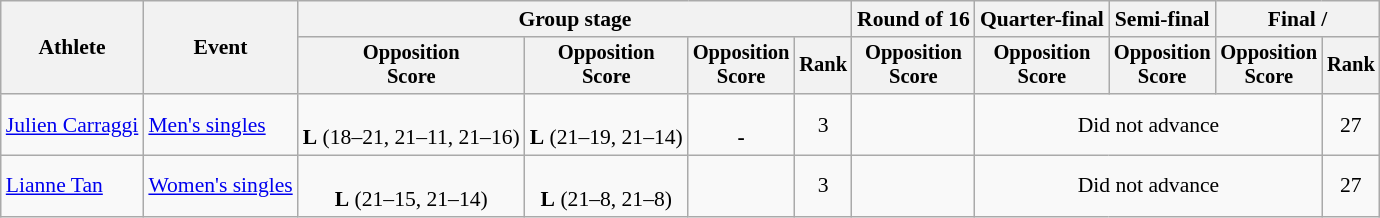<table class="wikitable" style="font-size:90%">
<tr>
<th rowspan="2">Athlete</th>
<th rowspan="2">Event</th>
<th colspan="4">Group stage</th>
<th>Round of 16</th>
<th>Quarter-final</th>
<th>Semi-final</th>
<th colspan="2">Final / </th>
</tr>
<tr style="font-size:95%">
<th>Opposition<br>Score</th>
<th>Opposition<br>Score</th>
<th>Opposition<br>Score</th>
<th>Rank</th>
<th>Opposition<br>Score</th>
<th>Opposition<br>Score</th>
<th>Opposition<br>Score</th>
<th>Opposition<br>Score</th>
<th>Rank</th>
</tr>
<tr align="center">
<td align="left"><a href='#'>Julien Carraggi</a></td>
<td align="left"><a href='#'>Men's singles</a></td>
<td><br><strong>L</strong> (18–21, 21–11, 21–16)</td>
<td><br><strong>L</strong> (21–19, 21–14)</td>
<td><br><strong>-</strong></td>
<td>3</td>
<td></td>
<td colspan=3>Did not advance</td>
<td>27</td>
</tr>
<tr align="center">
<td align="left"><a href='#'>Lianne Tan</a></td>
<td align="left"><a href='#'>Women's singles</a></td>
<td><br><strong>L</strong> (21–15, 21–14)</td>
<td><br><strong>L</strong> (21–8, 21–8)</td>
<td></td>
<td>3</td>
<td></td>
<td colspan=3>Did not advance</td>
<td>27</td>
</tr>
</table>
